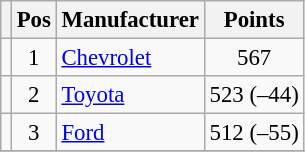<table class="wikitable" style="font-size: 95%;">
<tr>
<th></th>
<th>Pos</th>
<th>Manufacturer</th>
<th>Points</th>
</tr>
<tr>
<td align="left"></td>
<td style="text-align:center;">1</td>
<td><a href='#'>Chevrolet</a></td>
<td style="text-align:center;">567</td>
</tr>
<tr>
<td align="left"></td>
<td style="text-align:center;">2</td>
<td><a href='#'>Toyota</a></td>
<td style="text-align:center;">523 (–44)</td>
</tr>
<tr>
<td align="left"></td>
<td style="text-align:center;">3</td>
<td><a href='#'>Ford</a></td>
<td style="text-align:center;">512 (–55)</td>
</tr>
<tr class="sortbottom">
</tr>
</table>
